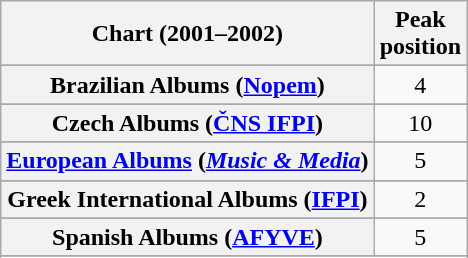<table class="wikitable sortable plainrowheaders" style="text-align:center">
<tr>
<th scope="col">Chart (2001–2002)</th>
<th scope="col">Peak<br>position</th>
</tr>
<tr>
</tr>
<tr>
</tr>
<tr>
</tr>
<tr>
</tr>
<tr>
<th scope="row">Brazilian Albums (<a href='#'>Nopem</a>)</th>
<td>4</td>
</tr>
<tr>
</tr>
<tr>
<th scope="row">Czech Albums (<a href='#'>ČNS IFPI</a>)</th>
<td>10</td>
</tr>
<tr>
</tr>
<tr>
</tr>
<tr>
<th scope="row"><a href='#'>European Albums</a> (<em><a href='#'>Music & Media</a></em>)</th>
<td>5</td>
</tr>
<tr>
</tr>
<tr>
</tr>
<tr>
</tr>
<tr>
<th scope="row">Greek International Albums (<a href='#'>IFPI</a>)</th>
<td>2</td>
</tr>
<tr>
</tr>
<tr>
</tr>
<tr>
</tr>
<tr>
</tr>
<tr>
<th scope="row">Spanish Albums (<a href='#'>AFYVE</a>)</th>
<td>5</td>
</tr>
<tr>
</tr>
<tr>
</tr>
<tr>
</tr>
<tr>
</tr>
<tr>
</tr>
<tr>
</tr>
<tr>
</tr>
<tr>
</tr>
</table>
